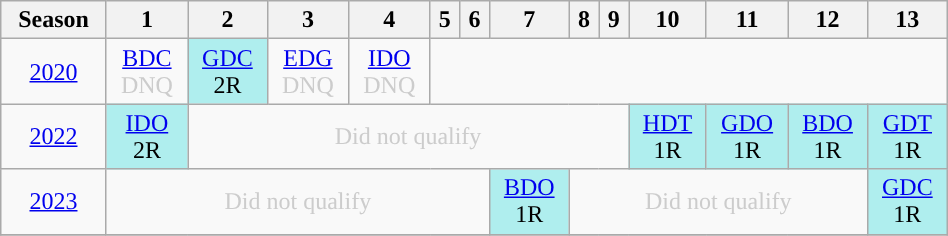<table class="wikitable" style="width:50%; margin:0">
<tr>
<th>Season</th>
<th>1</th>
<th>2</th>
<th>3</th>
<th>4</th>
<th>5</th>
<th>6</th>
<th>7</th>
<th>8</th>
<th>9</th>
<th>10</th>
<th>11</th>
<th>12</th>
<th>13</th>
</tr>
<tr>
<td style="text-align:center;"background:#efefef;"><a href='#'>2020</a></td>
<td style="text-align:center; color:#ccc;"><a href='#'>BDC</a><br>DNQ</td>
<td style="text-align:center; background:#afeeee;"><a href='#'>GDC</a><br>2R</td>
<td style="text-align:center; color:#ccc;"><a href='#'>EDG</a><br>DNQ</td>
<td style="text-align:center; color:#ccc;"><a href='#'>IDO</a><br>DNQ</td>
</tr>
<tr>
<td style="text-align:center;"background:#efefef;"><a href='#'>2022</a></td>
<td style="text-align:center; background:#afeeee;"><a href='#'>IDO</a><br>2R</td>
<td colspan="8" style="text-align:center; color:#ccc;">Did not qualify</td>
<td style="text-align:center; background:#afeeee;"><a href='#'>HDT</a><br>1R</td>
<td style="text-align:center; background:#afeeee;"><a href='#'>GDO</a><br>1R</td>
<td style="text-align:center; background:#afeeee;"><a href='#'>BDO</a><br>1R</td>
<td style="text-align:center; background:#afeeee;"><a href='#'>GDT</a><br>1R</td>
</tr>
<tr>
<td style="text-align:center;"background:#efefef;"><a href='#'>2023</a></td>
<td colspan="6" style="text-align:center; color:#ccc;">Did not qualify</td>
<td style="text-align:center; background:#afeeee;"><a href='#'>BDO</a><br>1R</td>
<td colspan="5" style="text-align:center; color:#ccc;">Did not qualify</td>
<td style="text-align:center; background:#afeeee;"><a href='#'>GDC</a><br>1R</td>
</tr>
<tr>
</tr>
</table>
